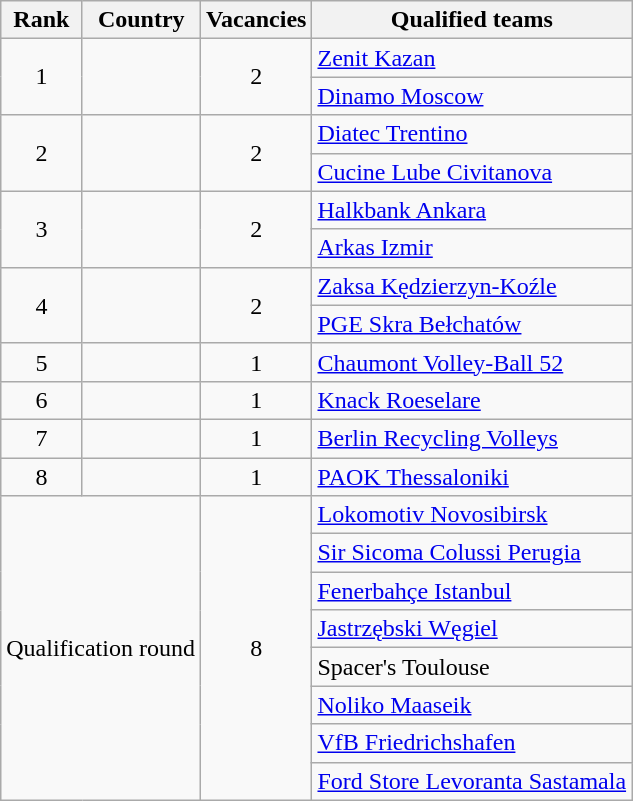<table class="wikitable" style="text-align:left">
<tr>
<th>Rank</th>
<th>Country</th>
<th>Vacancies</th>
<th>Qualified teams</th>
</tr>
<tr>
<td align="center" rowspan="2">1</td>
<td rowspan="2"></td>
<td align="center" rowspan="2">2</td>
<td><a href='#'>Zenit Kazan</a></td>
</tr>
<tr>
<td><a href='#'>Dinamo Moscow</a></td>
</tr>
<tr>
<td align="center" rowspan="2">2</td>
<td rowspan="2"></td>
<td align="center" rowspan="2">2</td>
<td><a href='#'>Diatec Trentino</a></td>
</tr>
<tr>
<td><a href='#'>Cucine Lube Civitanova</a></td>
</tr>
<tr>
<td align="center" rowspan="2">3</td>
<td rowspan="2"></td>
<td align="center" rowspan="2">2</td>
<td><a href='#'>Halkbank Ankara</a></td>
</tr>
<tr>
<td><a href='#'>Arkas  Izmir</a></td>
</tr>
<tr>
<td align="center" rowspan="2">4</td>
<td rowspan="2"></td>
<td align="center" rowspan="2">2</td>
<td><a href='#'>Zaksa Kędzierzyn-Koźle</a></td>
</tr>
<tr>
<td><a href='#'>PGE Skra Bełchatów</a></td>
</tr>
<tr>
<td align="center">5</td>
<td></td>
<td align="center">1</td>
<td><a href='#'>Chaumont Volley-Ball 52</a></td>
</tr>
<tr>
<td align="center">6</td>
<td></td>
<td align="center">1</td>
<td><a href='#'>Knack Roeselare</a></td>
</tr>
<tr>
<td align="center">7</td>
<td></td>
<td align="center">1</td>
<td><a href='#'>Berlin Recycling Volleys</a></td>
</tr>
<tr>
<td align="center">8</td>
<td></td>
<td align="center">1</td>
<td><a href='#'>PAOK Thessaloniki</a></td>
</tr>
<tr>
<td colspan="2" rowspan="8">Qualification round</td>
<td align="center" rowspan="8">8</td>
<td><a href='#'>Lokomotiv Novosibirsk</a></td>
</tr>
<tr>
<td><a href='#'>Sir Sicoma Colussi Perugia</a></td>
</tr>
<tr>
<td><a href='#'>Fenerbahçe Istanbul</a></td>
</tr>
<tr>
<td><a href='#'>Jastrzębski Węgiel</a></td>
</tr>
<tr>
<td>Spacer's Toulouse</td>
</tr>
<tr>
<td><a href='#'>Noliko Maaseik</a></td>
</tr>
<tr>
<td><a href='#'>VfB Friedrichshafen</a></td>
</tr>
<tr>
<td><a href='#'>Ford Store Levoranta Sastamala</a></td>
</tr>
</table>
